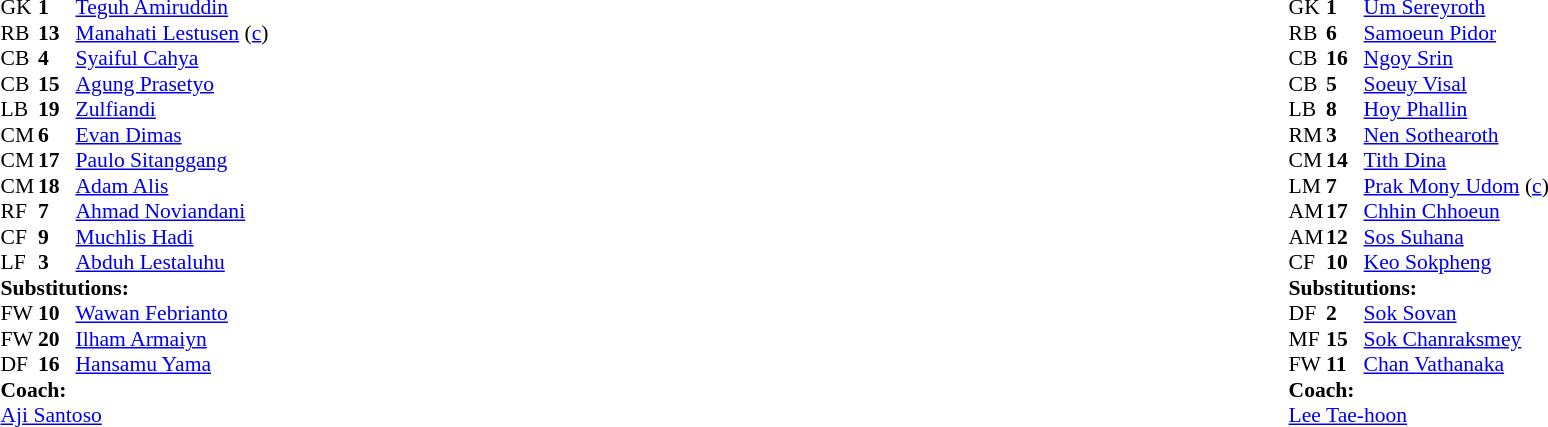<table width="100%">
<tr>
<td valign="top" width="50%"><br><table style="font-size: 90%" cellspacing="0" cellpadding="0">
<tr>
<th width="25"></th>
<th width="25"></th>
</tr>
<tr>
<td>GK</td>
<td><strong>1</strong></td>
<td><a href='#'>Teguh Amiruddin</a></td>
</tr>
<tr>
<td>RB</td>
<td><strong>13</strong></td>
<td><a href='#'>Manahati Lestusen</a> (<a href='#'>c</a>)</td>
</tr>
<tr>
<td>CB</td>
<td><strong>4</strong></td>
<td><a href='#'>Syaiful Cahya</a></td>
<td></td>
</tr>
<tr>
<td>CB</td>
<td><strong>15</strong></td>
<td><a href='#'>Agung Prasetyo</a></td>
<td></td>
</tr>
<tr>
<td>LB</td>
<td><strong>19</strong></td>
<td><a href='#'>Zulfiandi</a></td>
</tr>
<tr>
<td>CM</td>
<td><strong>6</strong></td>
<td><a href='#'>Evan Dimas</a></td>
</tr>
<tr>
<td>CM</td>
<td><strong>17</strong></td>
<td><a href='#'>Paulo Sitanggang</a></td>
<td></td>
<td></td>
</tr>
<tr>
<td>CM</td>
<td><strong>18</strong></td>
<td><a href='#'>Adam Alis</a></td>
</tr>
<tr>
<td>RF</td>
<td><strong>7</strong></td>
<td><a href='#'>Ahmad Noviandani</a></td>
<td></td>
<td></td>
</tr>
<tr>
<td>CF</td>
<td><strong>9</strong></td>
<td><a href='#'>Muchlis Hadi</a></td>
<td></td>
<td></td>
</tr>
<tr>
<td>LF</td>
<td><strong>3</strong></td>
<td><a href='#'>Abduh Lestaluhu</a></td>
</tr>
<tr>
<td colspan=3><strong>Substitutions:</strong></td>
</tr>
<tr>
<td>FW</td>
<td><strong>10</strong></td>
<td><a href='#'>Wawan Febrianto</a></td>
<td></td>
<td></td>
</tr>
<tr>
<td>FW</td>
<td><strong>20</strong></td>
<td><a href='#'>Ilham Armaiyn</a></td>
<td></td>
<td></td>
</tr>
<tr>
<td>DF</td>
<td><strong>16</strong></td>
<td><a href='#'>Hansamu Yama</a></td>
<td></td>
<td></td>
</tr>
<tr>
<td colspan=3><strong>Coach:</strong></td>
</tr>
<tr>
<td colspan=3> <a href='#'>Aji Santoso</a></td>
</tr>
</table>
</td>
<td valign="top"></td>
<td valign="top" width="50%"><br><table style="font-size: 90%" cellspacing="0" cellpadding="0" align="center">
<tr>
<th width=25></th>
<th width=25></th>
</tr>
<tr>
<td>GK</td>
<td><strong>1</strong></td>
<td><a href='#'>Um Sereyroth</a></td>
</tr>
<tr>
<td>RB</td>
<td><strong>6</strong></td>
<td><a href='#'>Samoeun Pidor</a></td>
<td></td>
<td></td>
</tr>
<tr>
<td>CB</td>
<td><strong>16</strong></td>
<td><a href='#'>Ngoy Srin</a></td>
<td></td>
</tr>
<tr>
<td>CB</td>
<td><strong>5</strong></td>
<td><a href='#'>Soeuy Visal</a></td>
</tr>
<tr>
<td>LB</td>
<td><strong>8</strong></td>
<td><a href='#'>Hoy Phallin</a></td>
</tr>
<tr>
<td>RM</td>
<td><strong>3</strong></td>
<td><a href='#'>Nen Sothearoth</a></td>
</tr>
<tr>
<td>CM</td>
<td><strong>14</strong></td>
<td><a href='#'>Tith Dina</a></td>
<td></td>
<td></td>
</tr>
<tr>
<td>LM</td>
<td><strong>7</strong></td>
<td><a href='#'>Prak Mony Udom</a> (<a href='#'>c</a>)</td>
</tr>
<tr>
<td>AM</td>
<td><strong>17</strong></td>
<td><a href='#'>Chhin Chhoeun</a></td>
</tr>
<tr>
<td>AM</td>
<td><strong>12</strong></td>
<td><a href='#'>Sos Suhana</a></td>
</tr>
<tr>
<td>CF</td>
<td><strong>10</strong></td>
<td><a href='#'>Keo Sokpheng</a></td>
<td></td>
<td></td>
</tr>
<tr>
<td colspan=3><strong>Substitutions:</strong></td>
</tr>
<tr>
<td>DF</td>
<td><strong>2</strong></td>
<td><a href='#'>Sok Sovan</a></td>
<td></td>
<td></td>
</tr>
<tr>
<td>MF</td>
<td><strong>15</strong></td>
<td><a href='#'>Sok Chanraksmey</a></td>
<td></td>
<td></td>
</tr>
<tr>
<td>FW</td>
<td><strong>11</strong></td>
<td><a href='#'>Chan Vathanaka</a></td>
<td></td>
<td></td>
</tr>
<tr>
<td colspan=3><strong>Coach:</strong></td>
</tr>
<tr>
<td colspan=3> <a href='#'>Lee Tae-hoon</a></td>
</tr>
</table>
</td>
</tr>
</table>
